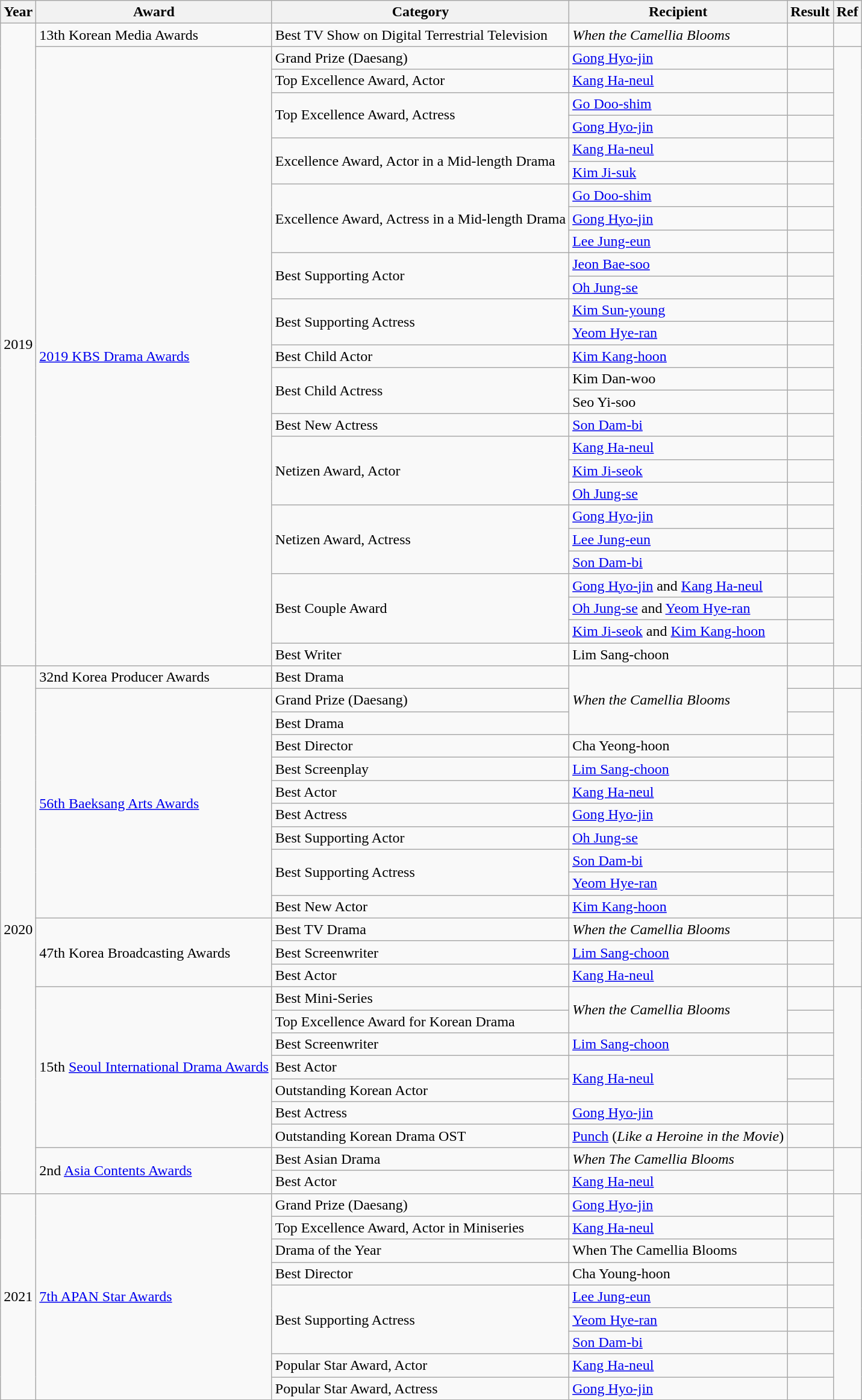<table class="wikitable sortable">
<tr>
<th>Year</th>
<th>Award</th>
<th>Category</th>
<th>Recipient</th>
<th>Result</th>
<th class="unsortable">Ref</th>
</tr>
<tr>
<td rowspan="28">2019</td>
<td>13th Korean Media Awards</td>
<td>Best TV Show on Digital Terrestrial Television</td>
<td><em>When the Camellia Blooms</em></td>
<td></td>
<td></td>
</tr>
<tr>
<td rowspan="27"><a href='#'>2019 KBS Drama Awards</a></td>
<td>Grand Prize (Daesang)</td>
<td><a href='#'>Gong Hyo-jin</a></td>
<td></td>
<td rowspan="27"></td>
</tr>
<tr>
<td>Top Excellence Award, Actor</td>
<td><a href='#'>Kang Ha-neul</a></td>
<td></td>
</tr>
<tr>
<td rowspan="2">Top Excellence Award, Actress</td>
<td><a href='#'>Go Doo-shim</a></td>
<td></td>
</tr>
<tr>
<td><a href='#'>Gong Hyo-jin</a></td>
<td></td>
</tr>
<tr>
<td rowspan="2">Excellence Award, Actor in a Mid-length Drama</td>
<td><a href='#'>Kang Ha-neul</a></td>
<td></td>
</tr>
<tr>
<td><a href='#'>Kim Ji-suk</a></td>
<td></td>
</tr>
<tr>
<td rowspan="3">Excellence Award, Actress in a Mid-length Drama</td>
<td><a href='#'>Go Doo-shim</a></td>
<td></td>
</tr>
<tr>
<td><a href='#'>Gong Hyo-jin</a></td>
<td></td>
</tr>
<tr>
<td><a href='#'>Lee Jung-eun</a></td>
<td></td>
</tr>
<tr>
<td rowspan="2">Best Supporting Actor</td>
<td><a href='#'>Jeon Bae-soo</a></td>
<td></td>
</tr>
<tr>
<td><a href='#'>Oh Jung-se</a></td>
<td></td>
</tr>
<tr>
<td rowspan="2">Best Supporting Actress</td>
<td><a href='#'>Kim Sun-young</a></td>
<td></td>
</tr>
<tr>
<td><a href='#'>Yeom Hye-ran</a></td>
<td></td>
</tr>
<tr>
<td>Best Child Actor</td>
<td><a href='#'>Kim Kang-hoon</a></td>
<td></td>
</tr>
<tr>
<td rowspan="2">Best Child Actress</td>
<td>Kim Dan-woo</td>
<td></td>
</tr>
<tr>
<td>Seo Yi-soo</td>
<td></td>
</tr>
<tr>
<td>Best New Actress</td>
<td><a href='#'>Son Dam-bi</a></td>
<td></td>
</tr>
<tr>
<td rowspan="3">Netizen Award, Actor</td>
<td><a href='#'>Kang Ha-neul</a></td>
<td></td>
</tr>
<tr>
<td><a href='#'>Kim Ji-seok</a></td>
<td></td>
</tr>
<tr>
<td><a href='#'>Oh Jung-se</a></td>
<td></td>
</tr>
<tr>
<td rowspan="3">Netizen Award, Actress</td>
<td><a href='#'>Gong Hyo-jin</a></td>
<td></td>
</tr>
<tr>
<td><a href='#'>Lee Jung-eun</a></td>
<td></td>
</tr>
<tr>
<td><a href='#'>Son Dam-bi</a></td>
<td></td>
</tr>
<tr>
<td rowspan="3">Best Couple Award</td>
<td><a href='#'>Gong Hyo-jin</a> and <a href='#'>Kang Ha-neul</a></td>
<td></td>
</tr>
<tr>
<td><a href='#'>Oh Jung-se</a> and <a href='#'>Yeom Hye-ran</a></td>
<td></td>
</tr>
<tr>
<td><a href='#'>Kim Ji-seok</a> and <a href='#'>Kim Kang-hoon</a></td>
<td></td>
</tr>
<tr>
<td>Best Writer</td>
<td>Lim Sang-choon</td>
<td></td>
</tr>
<tr>
<td rowspan="23">2020</td>
<td>32nd Korea Producer Awards</td>
<td>Best Drama</td>
<td rowspan="3"><em>When the Camellia Blooms</em></td>
<td></td>
<td></td>
</tr>
<tr>
<td rowspan="10"><a href='#'>56th Baeksang Arts Awards</a></td>
<td>Grand Prize (Daesang)</td>
<td></td>
<td rowspan="10"></td>
</tr>
<tr>
<td>Best Drama</td>
<td></td>
</tr>
<tr>
<td>Best Director</td>
<td>Cha Yeong-hoon</td>
<td></td>
</tr>
<tr>
<td>Best Screenplay</td>
<td><a href='#'>Lim Sang-choon</a></td>
<td></td>
</tr>
<tr>
<td>Best Actor</td>
<td><a href='#'>Kang Ha-neul</a></td>
<td></td>
</tr>
<tr>
<td>Best Actress</td>
<td><a href='#'>Gong Hyo-jin</a></td>
<td></td>
</tr>
<tr>
<td>Best Supporting Actor</td>
<td><a href='#'>Oh Jung-se</a></td>
<td></td>
</tr>
<tr>
<td rowspan="2">Best Supporting Actress</td>
<td><a href='#'>Son Dam-bi</a></td>
<td></td>
</tr>
<tr>
<td><a href='#'>Yeom Hye-ran</a></td>
<td></td>
</tr>
<tr>
<td>Best New Actor</td>
<td><a href='#'>Kim Kang-hoon</a></td>
<td></td>
</tr>
<tr>
<td rowspan="3">47th Korea Broadcasting Awards</td>
<td>Best TV Drama</td>
<td><em>When the Camellia Blooms</em></td>
<td></td>
<td rowspan="3"></td>
</tr>
<tr>
<td>Best Screenwriter</td>
<td><a href='#'>Lim Sang-choon</a></td>
<td></td>
</tr>
<tr>
<td>Best Actor</td>
<td><a href='#'>Kang Ha-neul</a></td>
<td></td>
</tr>
<tr>
<td rowspan="7">15th <a href='#'>Seoul International Drama Awards</a></td>
<td>Best Mini-Series</td>
<td rowspan="2"><em>When the Camellia Blooms</em></td>
<td></td>
<td rowspan="7"></td>
</tr>
<tr>
<td>Top Excellence Award for Korean Drama</td>
<td></td>
</tr>
<tr>
<td>Best Screenwriter</td>
<td><a href='#'>Lim Sang-choon</a></td>
<td></td>
</tr>
<tr>
<td>Best Actor</td>
<td rowspan="2"><a href='#'>Kang Ha-neul</a></td>
<td></td>
</tr>
<tr>
<td>Outstanding Korean Actor</td>
<td></td>
</tr>
<tr>
<td>Best Actress</td>
<td><a href='#'>Gong Hyo-jin</a></td>
<td></td>
</tr>
<tr>
<td>Outstanding Korean Drama OST</td>
<td><a href='#'>Punch</a> (<em>Like a Heroine in the Movie</em>)</td>
<td></td>
</tr>
<tr>
<td rowspan="2">2nd <a href='#'>Asia Contents Awards</a></td>
<td>Best Asian Drama</td>
<td><em>When The Camellia Blooms</em></td>
<td></td>
<td rowspan="2"></td>
</tr>
<tr>
<td>Best Actor</td>
<td><a href='#'>Kang Ha-neul</a></td>
<td></td>
</tr>
<tr>
<td rowspan="9">2021</td>
<td rowspan="9"><a href='#'>7th APAN Star Awards</a></td>
<td>Grand Prize (Daesang)</td>
<td><a href='#'>Gong Hyo-jin</a></td>
<td></td>
<td rowspan="9"></td>
</tr>
<tr>
<td>Top Excellence Award, Actor in Miniseries</td>
<td><a href='#'>Kang Ha-neul</a></td>
<td></td>
</tr>
<tr>
<td>Drama of the Year</td>
<td>When The Camellia Blooms</td>
<td></td>
</tr>
<tr>
<td>Best Director</td>
<td>Cha Young-hoon</td>
<td></td>
</tr>
<tr>
<td rowspan="3">Best Supporting Actress</td>
<td><a href='#'>Lee Jung-eun</a></td>
<td></td>
</tr>
<tr>
<td><a href='#'>Yeom Hye-ran</a></td>
<td></td>
</tr>
<tr>
<td><a href='#'>Son Dam-bi</a></td>
<td></td>
</tr>
<tr>
<td>Popular Star Award, Actor</td>
<td><a href='#'>Kang Ha-neul</a></td>
<td></td>
</tr>
<tr>
<td>Popular Star Award, Actress</td>
<td><a href='#'>Gong Hyo-jin</a></td>
<td></td>
</tr>
</table>
